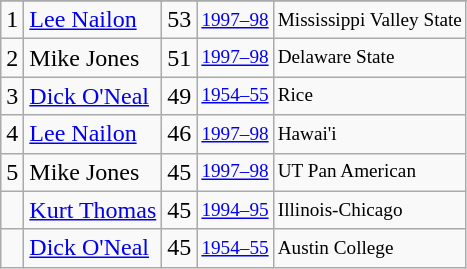<table class="wikitable">
<tr>
</tr>
<tr>
<td>1</td>
<td><a href='#'>Lee Nailon</a></td>
<td>53</td>
<td style="font-size:80%;"><a href='#'>1997–98</a></td>
<td style="font-size:80%;">Mississippi Valley State</td>
</tr>
<tr>
<td>2</td>
<td>Mike Jones</td>
<td>51</td>
<td style="font-size:80%;"><a href='#'>1997–98</a></td>
<td style="font-size:80%;">Delaware State</td>
</tr>
<tr>
<td>3</td>
<td><a href='#'>Dick O'Neal</a></td>
<td>49</td>
<td style="font-size:80%;"><a href='#'>1954–55</a></td>
<td style="font-size:80%;">Rice</td>
</tr>
<tr>
<td>4</td>
<td><a href='#'>Lee Nailon</a></td>
<td>46</td>
<td style="font-size:80%;"><a href='#'>1997–98</a></td>
<td style="font-size:80%;">Hawai'i</td>
</tr>
<tr>
<td>5</td>
<td>Mike Jones</td>
<td>45</td>
<td style="font-size:80%;"><a href='#'>1997–98</a></td>
<td style="font-size:80%;">UT Pan American</td>
</tr>
<tr>
<td></td>
<td><a href='#'>Kurt Thomas</a></td>
<td>45</td>
<td style="font-size:80%;"><a href='#'>1994–95</a></td>
<td style="font-size:80%;">Illinois-Chicago</td>
</tr>
<tr>
<td></td>
<td><a href='#'>Dick O'Neal</a></td>
<td>45</td>
<td style="font-size:80%;"><a href='#'>1954–55</a></td>
<td style="font-size:80%;">Austin College</td>
</tr>
</table>
